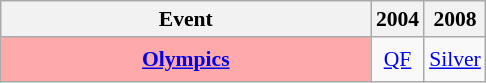<table class="wikitable" style="font-size: 90%; text-align:center">
<tr>
<th>Event</th>
<th>2004</th>
<th>2008</th>
</tr>
<tr style="height: 30px;">
<td bgcolor=FFAAAA style="width: 240px;align=left"><strong><a href='#'>Olympics</a></strong></td>
<td><a href='#'>QF</a></td>
<td> <a href='#'>Silver</a></td>
</tr>
</table>
